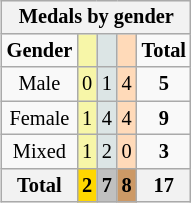<table class="wikitable" style="font-size:85%;float:right">
<tr bgcolor=EFEFEF>
<th colspan=5>Medals by gender</th>
</tr>
<tr align=center>
<td><strong>Gender</strong></td>
<td bgcolor=F7F6A8></td>
<td bgcolor=DCE5E5></td>
<td bgcolor=FFDAB9></td>
<td><strong>Total</strong></td>
</tr>
<tr align=center>
<td>Male</td>
<td bgcolor=F7F6A8>0</td>
<td bgcolor=DCE5E5>1</td>
<td bgcolor=FFDAB9>4</td>
<td><strong>5</strong></td>
</tr>
<tr align=center>
<td>Female</td>
<td bgcolor=F7F6A8>1</td>
<td bgcolor=DCE5E5>4</td>
<td bgcolor=FFDAB9>4</td>
<td><strong>9</strong></td>
</tr>
<tr align=center>
<td>Mixed</td>
<td bgcolor=F7F6A8>1</td>
<td bgcolor=DCE5E5>2</td>
<td bgcolor=FFDAB9>0</td>
<td><strong>3</strong></td>
</tr>
<tr align=center>
<th>Total</th>
<th style="background:gold">2</th>
<th style="background:silver">7</th>
<th style="background:#c96">8</th>
<th>17</th>
</tr>
</table>
